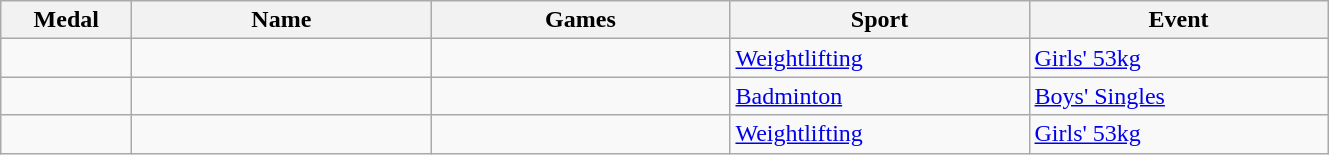<table class="wikitable sortable">
<tr>
<th style="width:5em">Medal</th>
<th style="width:12em">Name</th>
<th style="width:12em">Games</th>
<th style="width:12em">Sport</th>
<th style="width:12em">Event</th>
</tr>
<tr>
<td></td>
<td></td>
<td></td>
<td> <a href='#'>Weightlifting</a></td>
<td><a href='#'>Girls' 53kg</a></td>
</tr>
<tr>
<td></td>
<td></td>
<td></td>
<td> <a href='#'>Badminton</a></td>
<td><a href='#'>Boys' Singles</a></td>
</tr>
<tr>
<td></td>
<td></td>
<td></td>
<td> <a href='#'>Weightlifting</a></td>
<td><a href='#'>Girls' 53kg</a></td>
</tr>
</table>
